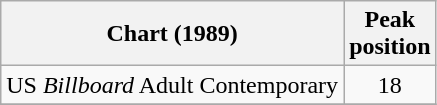<table class="wikitable">
<tr>
<th>Chart (1989)</th>
<th>Peak<br>position</th>
</tr>
<tr>
<td align="left">US <em>Billboard</em> Adult Contemporary</td>
<td align="center">18</td>
</tr>
<tr>
</tr>
</table>
